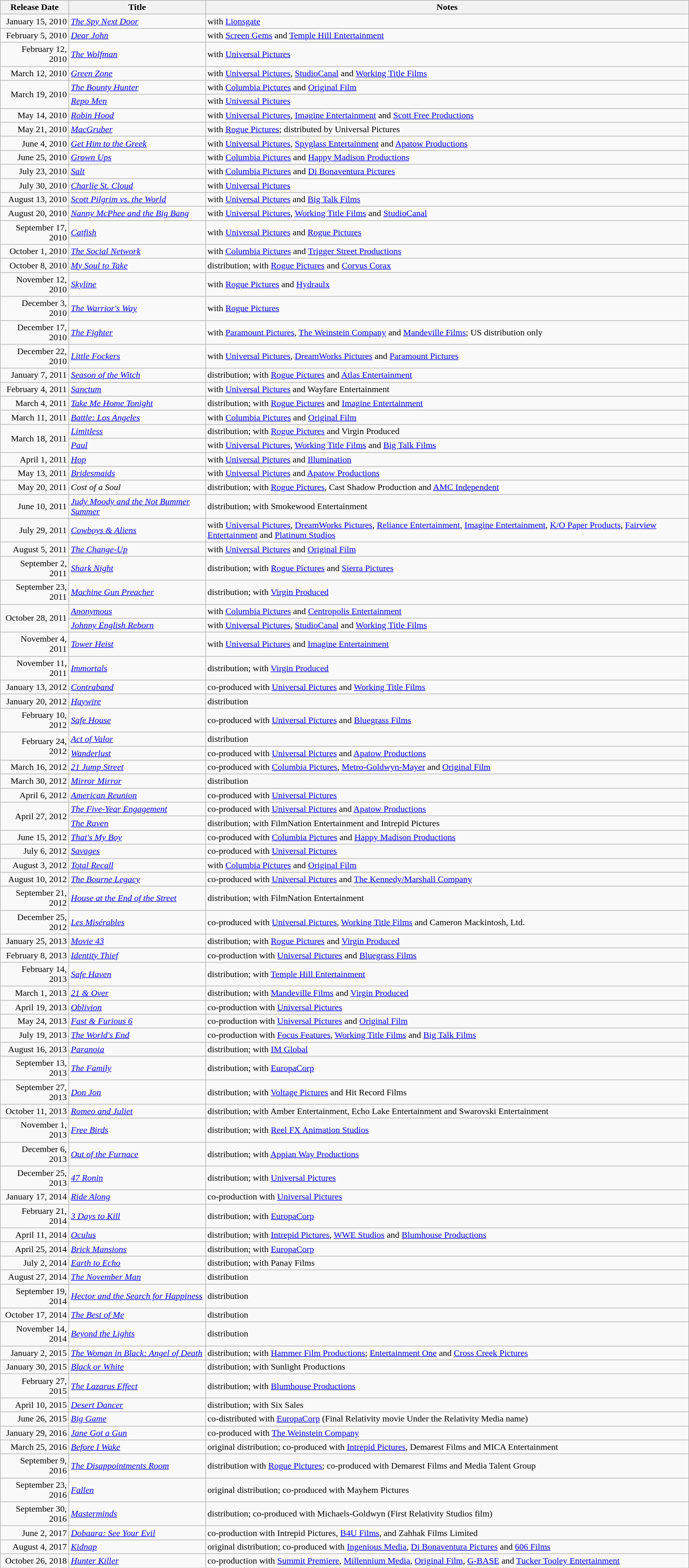<table class="wikitable sortable">
<tr>
<th>Release Date</th>
<th>Title</th>
<th>Notes</th>
</tr>
<tr>
<td align="right">January 15, 2010</td>
<td><em><a href='#'>The Spy Next Door</a></em></td>
<td>with <a href='#'>Lionsgate</a></td>
</tr>
<tr>
<td align="right">February 5, 2010</td>
<td><em><a href='#'>Dear John</a></em></td>
<td>with <a href='#'>Screen Gems</a> and <a href='#'>Temple Hill Entertainment</a></td>
</tr>
<tr>
<td align="right">February 12, 2010</td>
<td><em><a href='#'>The Wolfman</a></em></td>
<td>with <a href='#'>Universal Pictures</a></td>
</tr>
<tr>
<td align="right">March 12, 2010</td>
<td><em><a href='#'>Green Zone</a></em></td>
<td>with <a href='#'>Universal Pictures</a>, <a href='#'>StudioCanal</a> and <a href='#'>Working Title Films</a></td>
</tr>
<tr>
<td align="right" rowspan="2">March 19, 2010</td>
<td><em><a href='#'>The Bounty Hunter</a></em></td>
<td>with <a href='#'>Columbia Pictures</a> and <a href='#'>Original Film</a></td>
</tr>
<tr>
<td><em><a href='#'>Repo Men</a></em></td>
<td>with <a href='#'>Universal Pictures</a></td>
</tr>
<tr>
<td align="right">May 14, 2010</td>
<td><em><a href='#'>Robin Hood</a></em></td>
<td>with <a href='#'>Universal Pictures</a>, <a href='#'>Imagine Entertainment</a> and <a href='#'>Scott Free Productions</a></td>
</tr>
<tr>
<td align="right">May 21, 2010</td>
<td><em><a href='#'>MacGruber</a></em></td>
<td>with <a href='#'>Rogue Pictures</a>; distributed by Universal Pictures</td>
</tr>
<tr>
<td align="right">June 4, 2010</td>
<td><em><a href='#'>Get Him to the Greek</a></em></td>
<td>with <a href='#'>Universal Pictures</a>, <a href='#'>Spyglass Entertainment</a> and <a href='#'>Apatow Productions</a></td>
</tr>
<tr>
<td align="right">June 25, 2010</td>
<td><em><a href='#'>Grown Ups</a></em></td>
<td>with <a href='#'>Columbia Pictures</a> and <a href='#'>Happy Madison Productions</a></td>
</tr>
<tr>
<td align="right">July 23, 2010</td>
<td><em><a href='#'>Salt</a></em></td>
<td>with <a href='#'>Columbia Pictures</a> and <a href='#'>Di Bonaventura Pictures</a></td>
</tr>
<tr>
<td align="right">July 30, 2010</td>
<td><em><a href='#'>Charlie St. Cloud</a></em></td>
<td>with <a href='#'>Universal Pictures</a></td>
</tr>
<tr>
<td align="right">August 13, 2010</td>
<td><em><a href='#'>Scott Pilgrim vs. the World</a></em></td>
<td>with <a href='#'>Universal Pictures</a> and <a href='#'>Big Talk Films</a></td>
</tr>
<tr>
<td align="right">August 20, 2010</td>
<td><em><a href='#'>Nanny McPhee and the Big Bang</a></em></td>
<td>with <a href='#'>Universal Pictures</a>, <a href='#'>Working Title Films</a> and <a href='#'>StudioCanal</a></td>
</tr>
<tr>
<td align="right">September 17, 2010</td>
<td><em><a href='#'>Catfish</a></em></td>
<td>with <a href='#'>Universal Pictures</a> and <a href='#'>Rogue Pictures</a></td>
</tr>
<tr>
<td align="right">October 1, 2010</td>
<td><em><a href='#'>The Social Network</a></em></td>
<td>with <a href='#'>Columbia Pictures</a> and <a href='#'>Trigger Street Productions</a></td>
</tr>
<tr>
<td align="right">October 8, 2010</td>
<td><em><a href='#'>My Soul to Take</a></em></td>
<td>distribution; with <a href='#'>Rogue Pictures</a> and <a href='#'>Corvus Corax</a></td>
</tr>
<tr>
<td align="right">November 12, 2010</td>
<td><em><a href='#'>Skyline</a></em></td>
<td>with <a href='#'>Rogue Pictures</a> and <a href='#'>Hydraulx</a></td>
</tr>
<tr>
<td align="right">December 3, 2010</td>
<td><em><a href='#'>The Warrior's Way</a></em></td>
<td>with <a href='#'>Rogue Pictures</a></td>
</tr>
<tr>
<td align="right">December 17, 2010</td>
<td><em><a href='#'>The Fighter</a></em></td>
<td>with <a href='#'>Paramount Pictures</a>, <a href='#'>The Weinstein Company</a> and <a href='#'>Mandeville Films</a>; US distribution only</td>
</tr>
<tr>
<td align="right">December 22, 2010</td>
<td><em><a href='#'>Little Fockers</a></em></td>
<td>with <a href='#'>Universal Pictures</a>, <a href='#'>DreamWorks Pictures</a> and <a href='#'>Paramount Pictures</a></td>
</tr>
<tr>
<td align="right">January 7, 2011</td>
<td><em><a href='#'>Season of the Witch</a></em></td>
<td>distribution; with <a href='#'>Rogue Pictures</a> and <a href='#'>Atlas Entertainment</a></td>
</tr>
<tr>
<td align="right">February 4, 2011</td>
<td><em><a href='#'>Sanctum</a></em></td>
<td>with <a href='#'>Universal Pictures</a> and Wayfare Entertainment</td>
</tr>
<tr>
<td align="right">March 4, 2011</td>
<td><em><a href='#'>Take Me Home Tonight</a></em></td>
<td>distribution; with <a href='#'>Rogue Pictures</a> and <a href='#'>Imagine Entertainment</a></td>
</tr>
<tr>
<td align="right">March 11, 2011</td>
<td><em><a href='#'>Battle: Los Angeles</a></em></td>
<td>with <a href='#'>Columbia Pictures</a> and <a href='#'>Original Film</a></td>
</tr>
<tr>
<td align="right" rowspan="2">March 18, 2011</td>
<td><em><a href='#'>Limitless</a></em></td>
<td>distribution; with <a href='#'>Rogue Pictures</a> and Virgin Produced</td>
</tr>
<tr>
<td><em><a href='#'>Paul</a></em></td>
<td>with <a href='#'>Universal Pictures</a>, <a href='#'>Working Title Films</a> and <a href='#'>Big Talk Films</a></td>
</tr>
<tr>
<td align="right">April 1, 2011</td>
<td><em><a href='#'>Hop</a></em></td>
<td>with <a href='#'>Universal Pictures</a> and <a href='#'>Illumination</a></td>
</tr>
<tr>
<td align="right">May 13, 2011</td>
<td><em><a href='#'>Bridesmaids</a></em></td>
<td>with <a href='#'>Universal Pictures</a> and <a href='#'>Apatow Productions</a></td>
</tr>
<tr>
<td align="right">May 20, 2011</td>
<td><em>Cost of a Soul</em></td>
<td>distribution; with <a href='#'>Rogue Pictures</a>, Cast Shadow Production and <a href='#'>AMC Independent</a></td>
</tr>
<tr>
<td align="right">June 10, 2011</td>
<td><em><a href='#'>Judy Moody and the Not Bummer Summer</a></em></td>
<td>distribution; with Smokewood Entertainment</td>
</tr>
<tr>
<td align="right">July 29, 2011</td>
<td><em><a href='#'>Cowboys & Aliens</a></em></td>
<td>with <a href='#'>Universal Pictures</a>, <a href='#'>DreamWorks Pictures</a>, <a href='#'>Reliance Entertainment</a>, <a href='#'>Imagine Entertainment</a>, <a href='#'>K/O Paper Products</a>, <a href='#'>Fairview Entertainment</a> and <a href='#'>Platinum Studios</a></td>
</tr>
<tr>
<td align="right">August 5, 2011</td>
<td><em><a href='#'>The Change-Up</a></em></td>
<td>with <a href='#'>Universal Pictures</a> and <a href='#'>Original Film</a></td>
</tr>
<tr>
<td align="right">September 2, 2011</td>
<td><em><a href='#'>Shark Night</a></em></td>
<td>distribution; with <a href='#'>Rogue Pictures</a> and <a href='#'>Sierra Pictures</a></td>
</tr>
<tr>
<td align="right">September 23, 2011</td>
<td><em><a href='#'>Machine Gun Preacher</a></em></td>
<td>distribution; with <a href='#'>Virgin Produced</a></td>
</tr>
<tr>
<td align="right" rowspan="2">October 28, 2011</td>
<td><em><a href='#'>Anonymous</a></em></td>
<td>with <a href='#'>Columbia Pictures</a> and <a href='#'>Centropolis Entertainment</a></td>
</tr>
<tr>
<td><em><a href='#'>Johnny English Reborn</a></em></td>
<td>with <a href='#'>Universal Pictures</a>, <a href='#'>StudioCanal</a> and <a href='#'>Working Title Films</a></td>
</tr>
<tr>
<td align="right">November 4, 2011</td>
<td><em><a href='#'>Tower Heist</a></em></td>
<td>with <a href='#'>Universal Pictures</a> and <a href='#'>Imagine Entertainment</a></td>
</tr>
<tr>
<td align="right">November 11, 2011</td>
<td><em><a href='#'>Immortals</a></em></td>
<td>distribution; with <a href='#'>Virgin Produced</a></td>
</tr>
<tr>
<td align="right">January 13, 2012</td>
<td><em><a href='#'>Contraband</a></em></td>
<td>co-produced with <a href='#'>Universal Pictures</a> and <a href='#'>Working Title Films</a></td>
</tr>
<tr>
<td align="right">January 20, 2012</td>
<td><em><a href='#'>Haywire</a></em></td>
<td>distribution</td>
</tr>
<tr>
<td align="right">February 10, 2012</td>
<td><em><a href='#'>Safe House</a></em></td>
<td>co-produced with <a href='#'>Universal Pictures</a> and <a href='#'>Bluegrass Films</a></td>
</tr>
<tr>
<td align="right" rowspan="2">February 24, 2012</td>
<td><em><a href='#'>Act of Valor</a></em></td>
<td>distribution</td>
</tr>
<tr>
<td><em><a href='#'>Wanderlust</a></em></td>
<td>co-produced with <a href='#'>Universal Pictures</a> and <a href='#'>Apatow Productions</a></td>
</tr>
<tr>
<td align="right">March 16, 2012</td>
<td><em><a href='#'>21 Jump Street</a></em></td>
<td>co-produced with <a href='#'>Columbia Pictures</a>, <a href='#'>Metro-Goldwyn-Mayer</a> and <a href='#'>Original Film</a></td>
</tr>
<tr>
<td align="right">March 30, 2012</td>
<td><em><a href='#'>Mirror Mirror</a></em></td>
<td>distribution</td>
</tr>
<tr>
<td align="right">April 6, 2012</td>
<td><em><a href='#'>American Reunion</a></em></td>
<td>co-produced with <a href='#'>Universal Pictures</a></td>
</tr>
<tr>
<td align="right" rowspan="2">April 27, 2012</td>
<td><em><a href='#'>The Five-Year Engagement</a></em></td>
<td>co-produced with <a href='#'>Universal Pictures</a> and <a href='#'>Apatow Productions</a></td>
</tr>
<tr>
<td><em><a href='#'>The Raven</a></em></td>
<td>distribution; with FilmNation Entertainment and Intrepid Pictures</td>
</tr>
<tr>
<td align="right">June 15, 2012</td>
<td><em><a href='#'>That's My Boy</a></em></td>
<td>co-produced with <a href='#'>Columbia Pictures</a> and <a href='#'>Happy Madison Productions</a></td>
</tr>
<tr>
<td align="right">July 6, 2012</td>
<td><em><a href='#'>Savages</a></em></td>
<td>co-produced with <a href='#'>Universal Pictures</a></td>
</tr>
<tr>
<td align="right">August 3, 2012</td>
<td><em><a href='#'>Total Recall</a></em></td>
<td>with <a href='#'>Columbia Pictures</a> and <a href='#'>Original Film</a></td>
</tr>
<tr>
<td align="right">August 10, 2012</td>
<td><em><a href='#'>The Bourne Legacy</a></em></td>
<td>co-produced with <a href='#'>Universal Pictures</a> and <a href='#'>The Kennedy/Marshall Company</a></td>
</tr>
<tr>
<td align="right">September 21, 2012</td>
<td><em><a href='#'>House at the End of the Street</a></em></td>
<td>distribution; with FilmNation Entertainment</td>
</tr>
<tr>
<td align="right">December 25, 2012</td>
<td><em><a href='#'>Les Misérables</a></em></td>
<td>co-produced with <a href='#'>Universal Pictures</a>, <a href='#'>Working Title Films</a> and Cameron Mackintosh, Ltd.</td>
</tr>
<tr>
<td align="right">January 25, 2013</td>
<td><em><a href='#'>Movie 43</a></em></td>
<td>distribution; with <a href='#'>Rogue Pictures</a> and <a href='#'>Virgin Produced</a></td>
</tr>
<tr>
<td align="right">February 8, 2013</td>
<td><em><a href='#'>Identity Thief</a></em></td>
<td>co-production with <a href='#'>Universal Pictures</a> and <a href='#'>Bluegrass Films</a></td>
</tr>
<tr>
<td align="right">February 14, 2013</td>
<td><em><a href='#'>Safe Haven</a></em></td>
<td>distribution; with <a href='#'>Temple Hill Entertainment</a></td>
</tr>
<tr>
<td align="right">March 1, 2013</td>
<td><em><a href='#'>21 & Over</a></em></td>
<td>distribution; with <a href='#'>Mandeville Films</a> and <a href='#'>Virgin Produced</a></td>
</tr>
<tr>
<td align="right">April 19, 2013</td>
<td><em><a href='#'>Oblivion</a></em></td>
<td>co-production with <a href='#'>Universal Pictures</a></td>
</tr>
<tr>
<td align="right">May 24, 2013</td>
<td><em><a href='#'>Fast & Furious 6</a></em></td>
<td>co-production with <a href='#'>Universal Pictures</a> and <a href='#'>Original Film</a></td>
</tr>
<tr>
<td align="right">July 19, 2013</td>
<td><em><a href='#'>The World's End</a></em></td>
<td>co-production with <a href='#'>Focus Features</a>, <a href='#'>Working Title Films</a> and <a href='#'>Big Talk Films</a></td>
</tr>
<tr>
<td align="right">August 16, 2013</td>
<td><em><a href='#'>Paranoia</a></em></td>
<td>distribution; with <a href='#'>IM Global</a></td>
</tr>
<tr>
<td align="right">September 13, 2013</td>
<td><em><a href='#'>The Family</a></em></td>
<td>distribution; with <a href='#'>EuropaCorp</a></td>
</tr>
<tr>
<td align="right">September 27, 2013</td>
<td><em><a href='#'>Don Jon</a></em></td>
<td>distribution; with <a href='#'>Voltage Pictures</a> and Hit Record Films</td>
</tr>
<tr>
<td align="right">October 11, 2013</td>
<td><em><a href='#'>Romeo and Juliet</a></em></td>
<td>distribution; with Amber Entertainment, Echo Lake Entertainment and Swarovski Entertainment</td>
</tr>
<tr>
<td align="right">November 1, 2013</td>
<td><em><a href='#'>Free Birds</a></em></td>
<td>distribution; with <a href='#'>Reel FX Animation Studios</a></td>
</tr>
<tr>
<td align="right">December 6, 2013</td>
<td><em><a href='#'>Out of the Furnace</a></em></td>
<td>distribution; with <a href='#'>Appian Way Productions</a></td>
</tr>
<tr>
<td align="right">December 25, 2013</td>
<td><em><a href='#'>47 Ronin</a></em></td>
<td>distribution; with <a href='#'>Universal Pictures</a></td>
</tr>
<tr>
<td align="right">January 17, 2014</td>
<td><em><a href='#'>Ride Along</a></em></td>
<td>co-production with <a href='#'>Universal Pictures</a></td>
</tr>
<tr>
<td align="right">February 21, 2014</td>
<td><em><a href='#'>3 Days to Kill</a></em></td>
<td>distribution; with <a href='#'>EuropaCorp</a></td>
</tr>
<tr>
<td align="right">April 11, 2014</td>
<td><em><a href='#'>Oculus</a></em></td>
<td>distribution; with <a href='#'>Intrepid Pictures</a>, <a href='#'>WWE Studios</a> and <a href='#'>Blumhouse Productions</a></td>
</tr>
<tr>
<td align="right">April 25, 2014</td>
<td><em><a href='#'>Brick Mansions</a></em></td>
<td>distribution; with <a href='#'>EuropaCorp</a></td>
</tr>
<tr>
<td align="right">July 2, 2014</td>
<td><em><a href='#'>Earth to Echo</a></em></td>
<td>distribution; with Panay Films</td>
</tr>
<tr>
<td align="right">August 27, 2014</td>
<td><em><a href='#'>The November Man</a></em></td>
<td>distribution</td>
</tr>
<tr>
<td align="right">September 19, 2014</td>
<td><em><a href='#'>Hector and the Search for Happiness</a></em></td>
<td>distribution</td>
</tr>
<tr>
<td align="right">October 17, 2014</td>
<td><em><a href='#'>The Best of Me</a></em></td>
<td>distribution</td>
</tr>
<tr>
<td align="right">November 14, 2014</td>
<td><em><a href='#'>Beyond the Lights</a></em></td>
<td>distribution</td>
</tr>
<tr>
<td align="right">January 2, 2015</td>
<td><em><a href='#'>The Woman in Black: Angel of Death</a></em></td>
<td>distribution; with <a href='#'>Hammer Film Productions</a>; <a href='#'>Entertainment One</a> and <a href='#'>Cross Creek Pictures</a></td>
</tr>
<tr>
<td align="right">January 30, 2015</td>
<td><em><a href='#'>Black or White</a></em></td>
<td>distribution; with Sunlight Productions</td>
</tr>
<tr>
<td align="right">February 27, 2015</td>
<td><em><a href='#'>The Lazarus Effect</a></em></td>
<td>distribution; with <a href='#'>Blumhouse Productions</a></td>
</tr>
<tr>
<td align="right">April 10, 2015</td>
<td><em><a href='#'>Desert Dancer</a></em></td>
<td>distribution; with Six Sales</td>
</tr>
<tr>
<td align="right">June 26, 2015</td>
<td><em><a href='#'>Big Game</a></em></td>
<td>co-distributed with <a href='#'>EuropaCorp</a> (Final Relativity movie Under the Relativity Media name)</td>
</tr>
<tr>
<td align="right">January 29, 2016</td>
<td><em><a href='#'>Jane Got a Gun</a></em></td>
<td>co-produced with <a href='#'>The Weinstein Company</a></td>
</tr>
<tr>
<td align="right">March 25, 2016</td>
<td><em><a href='#'>Before I Wake</a></em></td>
<td>original distribution; co-produced with <a href='#'>Intrepid Pictures</a>, Demarest Films and MICA Entertainment</td>
</tr>
<tr>
<td align="right">September 9, 2016</td>
<td><em><a href='#'>The Disappointments Room</a></em></td>
<td>distribution with <a href='#'>Rogue Pictures</a>; co-produced with Demarest Films and Media Talent Group</td>
</tr>
<tr>
<td align="right">September 23, 2016</td>
<td><em><a href='#'>Fallen</a></em></td>
<td>original distribution; co-produced with Mayhem Pictures</td>
</tr>
<tr>
<td align="right">September 30, 2016</td>
<td><em><a href='#'>Masterminds</a></em></td>
<td>distribution; co-produced with Michaels-Goldwyn (First Relativity Studios film)</td>
</tr>
<tr>
<td align="right">June 2, 2017</td>
<td><em><a href='#'>Dobaara: See Your Evil</a></em></td>
<td>co-production with Intrepid Pictures, <a href='#'>B4U Films</a>, and Zahhak Films Limited</td>
</tr>
<tr>
<td align="right">August 4, 2017</td>
<td><em><a href='#'>Kidnap</a></em></td>
<td>original distribution; co-produced with <a href='#'>Ingenious Media</a>, <a href='#'>Di Bonaventura Pictures</a> and <a href='#'>606 Films</a></td>
</tr>
<tr>
<td align="right">October 26, 2018</td>
<td><em><a href='#'>Hunter Killer</a></em></td>
<td>co-production with <a href='#'>Summit Premiere</a>, <a href='#'>Millennium Media</a>, <a href='#'>Original Film</a>, <a href='#'>G-BASE</a> and <a href='#'>Tucker Tooley Entertainment</a></td>
</tr>
</table>
